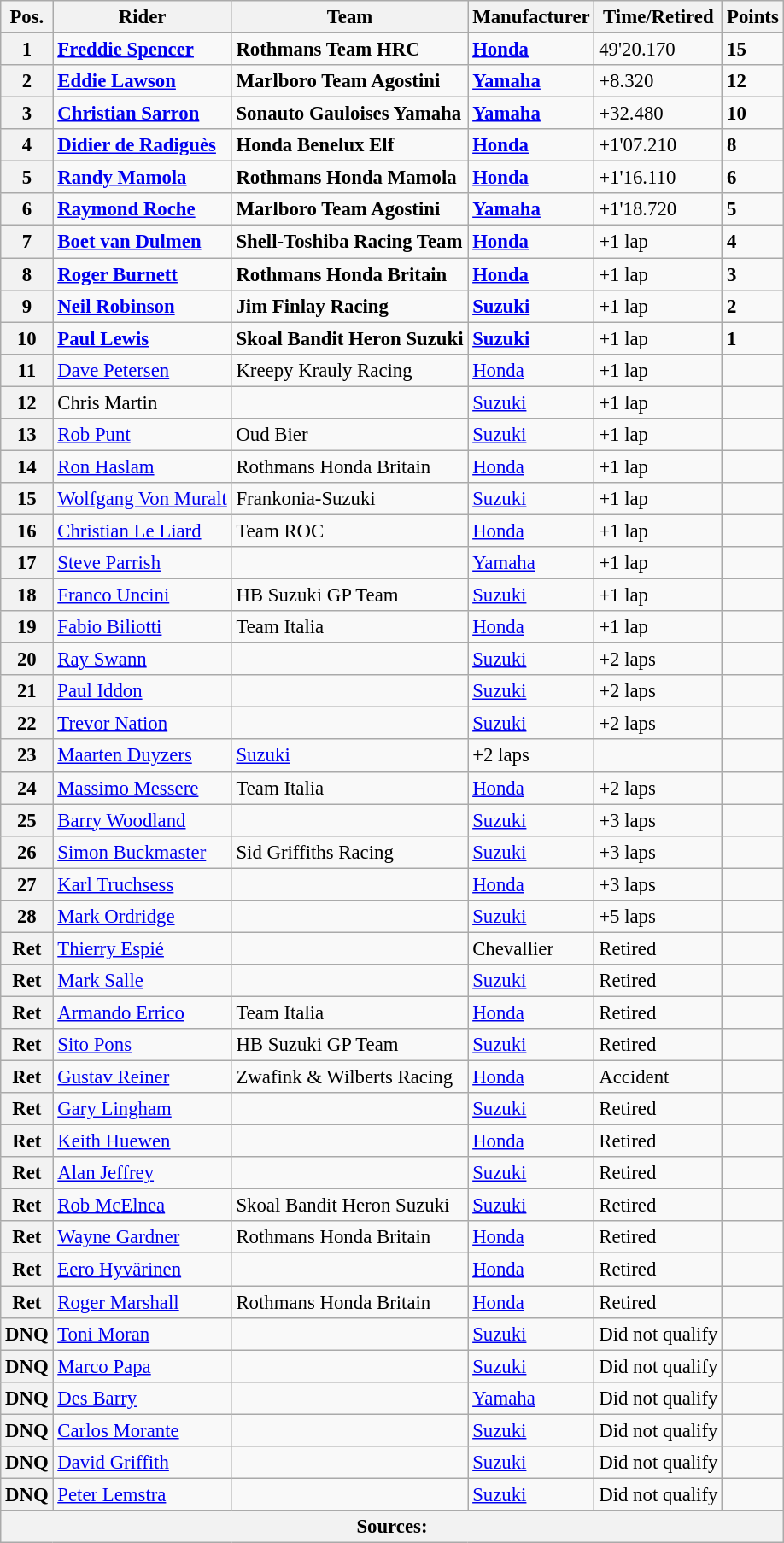<table class="wikitable" style="font-size: 95%;">
<tr>
<th>Pos.</th>
<th>Rider</th>
<th>Team</th>
<th>Manufacturer</th>
<th>Time/Retired</th>
<th>Points</th>
</tr>
<tr>
<th>1</th>
<td> <strong><a href='#'>Freddie Spencer</a></strong></td>
<td><strong>Rothmans Team HRC</strong></td>
<td><strong><a href='#'>Honda</a></strong></td>
<td>49'20.170</td>
<td><strong>15</strong></td>
</tr>
<tr>
<th>2</th>
<td> <strong><a href='#'>Eddie Lawson</a></strong></td>
<td><strong>Marlboro Team Agostini</strong></td>
<td><strong><a href='#'>Yamaha</a></strong></td>
<td>+8.320</td>
<td><strong>12</strong></td>
</tr>
<tr>
<th>3</th>
<td> <strong><a href='#'>Christian Sarron</a></strong></td>
<td><strong>Sonauto Gauloises Yamaha</strong></td>
<td><strong><a href='#'>Yamaha</a></strong></td>
<td>+32.480</td>
<td><strong>10</strong></td>
</tr>
<tr>
<th>4</th>
<td> <strong><a href='#'>Didier de Radiguès</a></strong></td>
<td><strong>Honda Benelux Elf</strong></td>
<td><strong><a href='#'>Honda</a></strong></td>
<td>+1'07.210</td>
<td><strong>8</strong></td>
</tr>
<tr>
<th>5</th>
<td> <strong><a href='#'>Randy Mamola</a></strong></td>
<td><strong>Rothmans Honda Mamola</strong></td>
<td><strong><a href='#'>Honda</a></strong></td>
<td>+1'16.110</td>
<td><strong>6</strong></td>
</tr>
<tr>
<th>6</th>
<td> <strong><a href='#'>Raymond Roche</a></strong></td>
<td><strong>Marlboro Team Agostini</strong></td>
<td><strong><a href='#'>Yamaha</a></strong></td>
<td>+1'18.720</td>
<td><strong>5</strong></td>
</tr>
<tr>
<th>7</th>
<td> <strong><a href='#'>Boet van Dulmen</a></strong></td>
<td><strong>Shell-Toshiba Racing Team</strong></td>
<td><strong><a href='#'>Honda</a></strong></td>
<td>+1 lap</td>
<td><strong>4</strong></td>
</tr>
<tr>
<th>8</th>
<td> <strong><a href='#'>Roger Burnett</a></strong></td>
<td><strong>Rothmans Honda Britain</strong></td>
<td><strong><a href='#'>Honda</a></strong></td>
<td>+1 lap</td>
<td><strong>3</strong></td>
</tr>
<tr>
<th>9</th>
<td> <strong><a href='#'>Neil Robinson</a></strong></td>
<td><strong>Jim Finlay Racing</strong></td>
<td><strong><a href='#'>Suzuki</a></strong></td>
<td>+1 lap</td>
<td><strong>2</strong></td>
</tr>
<tr>
<th>10</th>
<td> <strong><a href='#'>Paul Lewis</a></strong></td>
<td><strong>Skoal Bandit Heron Suzuki</strong></td>
<td><strong><a href='#'>Suzuki</a></strong></td>
<td>+1 lap</td>
<td><strong>1</strong></td>
</tr>
<tr>
<th>11</th>
<td> <a href='#'>Dave Petersen</a></td>
<td>Kreepy Krauly Racing</td>
<td><a href='#'>Honda</a></td>
<td>+1 lap</td>
<td></td>
</tr>
<tr>
<th>12</th>
<td> Chris Martin</td>
<td></td>
<td><a href='#'>Suzuki</a></td>
<td>+1 lap</td>
<td></td>
</tr>
<tr>
<th>13</th>
<td> <a href='#'>Rob Punt</a></td>
<td>Oud Bier</td>
<td><a href='#'>Suzuki</a></td>
<td>+1 lap</td>
<td></td>
</tr>
<tr>
<th>14</th>
<td> <a href='#'>Ron Haslam</a></td>
<td>Rothmans Honda Britain</td>
<td><a href='#'>Honda</a></td>
<td>+1 lap</td>
<td></td>
</tr>
<tr>
<th>15</th>
<td> <a href='#'>Wolfgang Von Muralt</a></td>
<td>Frankonia-Suzuki</td>
<td><a href='#'>Suzuki</a></td>
<td>+1 lap</td>
<td></td>
</tr>
<tr>
<th>16</th>
<td> <a href='#'>Christian Le Liard</a></td>
<td>Team ROC</td>
<td><a href='#'>Honda</a></td>
<td>+1 lap</td>
<td></td>
</tr>
<tr>
<th>17</th>
<td> <a href='#'>Steve Parrish</a></td>
<td></td>
<td><a href='#'>Yamaha</a></td>
<td>+1 lap</td>
<td></td>
</tr>
<tr>
<th>18</th>
<td> <a href='#'>Franco Uncini</a></td>
<td>HB Suzuki GP Team</td>
<td><a href='#'>Suzuki</a></td>
<td>+1 lap</td>
<td></td>
</tr>
<tr>
<th>19</th>
<td> <a href='#'>Fabio Biliotti</a></td>
<td>Team Italia</td>
<td><a href='#'>Honda</a></td>
<td>+1 lap</td>
<td></td>
</tr>
<tr>
<th>20</th>
<td> <a href='#'>Ray Swann</a></td>
<td></td>
<td><a href='#'>Suzuki</a></td>
<td>+2 laps</td>
<td></td>
</tr>
<tr>
<th>21</th>
<td> <a href='#'>Paul Iddon</a></td>
<td></td>
<td><a href='#'>Suzuki</a></td>
<td>+2 laps</td>
<td></td>
</tr>
<tr>
<th>22</th>
<td> <a href='#'>Trevor Nation</a></td>
<td></td>
<td><a href='#'>Suzuki</a></td>
<td>+2 laps</td>
<td></td>
</tr>
<tr>
<th>23</th>
<td> <a href='#'>Maarten Duyzers</a></td>
<td><a href='#'>Suzuki</a></td>
<td>+2 laps</td>
<td></td>
</tr>
<tr>
<th>24</th>
<td> <a href='#'>Massimo Messere</a></td>
<td>Team Italia</td>
<td><a href='#'>Honda</a></td>
<td>+2 laps</td>
<td></td>
</tr>
<tr>
<th>25</th>
<td> <a href='#'>Barry Woodland</a></td>
<td></td>
<td><a href='#'>Suzuki</a></td>
<td>+3 laps</td>
<td></td>
</tr>
<tr>
<th>26</th>
<td> <a href='#'>Simon Buckmaster</a></td>
<td>Sid Griffiths Racing</td>
<td><a href='#'>Suzuki</a></td>
<td>+3 laps</td>
<td></td>
</tr>
<tr>
<th>27</th>
<td> <a href='#'>Karl Truchsess</a></td>
<td></td>
<td><a href='#'>Honda</a></td>
<td>+3 laps</td>
<td></td>
</tr>
<tr>
<th>28</th>
<td> <a href='#'>Mark Ordridge</a></td>
<td></td>
<td><a href='#'>Suzuki</a></td>
<td>+5 laps</td>
<td></td>
</tr>
<tr>
<th>Ret</th>
<td> <a href='#'>Thierry Espié</a></td>
<td></td>
<td>Chevallier</td>
<td>Retired</td>
<td></td>
</tr>
<tr>
<th>Ret</th>
<td> <a href='#'>Mark Salle</a></td>
<td></td>
<td><a href='#'>Suzuki</a></td>
<td>Retired</td>
<td></td>
</tr>
<tr>
<th>Ret</th>
<td> <a href='#'>Armando Errico</a></td>
<td>Team Italia</td>
<td><a href='#'>Honda</a></td>
<td>Retired</td>
<td></td>
</tr>
<tr>
<th>Ret</th>
<td> <a href='#'>Sito Pons</a></td>
<td>HB Suzuki GP Team</td>
<td><a href='#'>Suzuki</a></td>
<td>Retired</td>
<td></td>
</tr>
<tr>
<th>Ret</th>
<td> <a href='#'>Gustav Reiner</a></td>
<td>Zwafink & Wilberts Racing</td>
<td><a href='#'>Honda</a></td>
<td>Accident</td>
<td></td>
</tr>
<tr>
<th>Ret</th>
<td> <a href='#'>Gary Lingham</a></td>
<td></td>
<td><a href='#'>Suzuki</a></td>
<td>Retired</td>
<td></td>
</tr>
<tr>
<th>Ret</th>
<td> <a href='#'>Keith Huewen</a></td>
<td></td>
<td><a href='#'>Honda</a></td>
<td>Retired</td>
<td></td>
</tr>
<tr>
<th>Ret</th>
<td> <a href='#'>Alan Jeffrey</a></td>
<td></td>
<td><a href='#'>Suzuki</a></td>
<td>Retired</td>
<td></td>
</tr>
<tr>
<th>Ret</th>
<td> <a href='#'>Rob McElnea</a></td>
<td>Skoal Bandit Heron Suzuki</td>
<td><a href='#'>Suzuki</a></td>
<td>Retired</td>
<td></td>
</tr>
<tr>
<th>Ret</th>
<td> <a href='#'>Wayne Gardner</a></td>
<td>Rothmans Honda Britain</td>
<td><a href='#'>Honda</a></td>
<td>Retired</td>
<td></td>
</tr>
<tr>
<th>Ret</th>
<td> <a href='#'>Eero Hyvärinen</a></td>
<td></td>
<td><a href='#'>Honda</a></td>
<td>Retired</td>
<td></td>
</tr>
<tr>
<th>Ret</th>
<td> <a href='#'>Roger Marshall</a></td>
<td>Rothmans Honda Britain</td>
<td><a href='#'>Honda</a></td>
<td>Retired</td>
<td></td>
</tr>
<tr>
<th>DNQ</th>
<td> <a href='#'>Toni Moran</a></td>
<td></td>
<td><a href='#'>Suzuki</a></td>
<td>Did not qualify</td>
<td></td>
</tr>
<tr>
<th>DNQ</th>
<td> <a href='#'>Marco Papa</a></td>
<td></td>
<td><a href='#'>Suzuki</a></td>
<td>Did not qualify</td>
<td></td>
</tr>
<tr>
<th>DNQ</th>
<td> <a href='#'>Des Barry</a></td>
<td></td>
<td><a href='#'>Yamaha</a></td>
<td>Did not qualify</td>
<td></td>
</tr>
<tr>
<th>DNQ</th>
<td> <a href='#'>Carlos Morante</a></td>
<td></td>
<td><a href='#'>Suzuki</a></td>
<td>Did not qualify</td>
<td></td>
</tr>
<tr>
<th>DNQ</th>
<td> <a href='#'>David Griffith</a></td>
<td></td>
<td><a href='#'>Suzuki</a></td>
<td>Did not qualify</td>
<td></td>
</tr>
<tr>
<th>DNQ</th>
<td> <a href='#'>Peter Lemstra</a></td>
<td></td>
<td><a href='#'>Suzuki</a></td>
<td>Did not qualify</td>
<td></td>
</tr>
<tr>
<th colspan=8>Sources:</th>
</tr>
</table>
